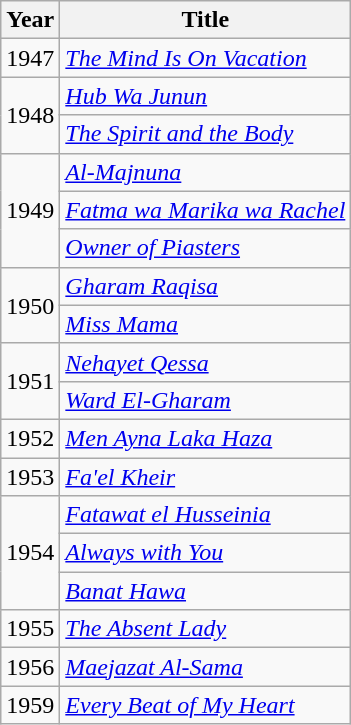<table class="wikitable sortable">
<tr>
<th scope="col">Year</th>
<th scope="col">Title</th>
</tr>
<tr>
<td>1947</td>
<td><em><a href='#'>The Mind Is On Vacation</a></em></td>
</tr>
<tr>
<td rowspan="2">1948</td>
<td><em><a href='#'>Hub Wa Junun</a></em></td>
</tr>
<tr>
<td><em><a href='#'>The Spirit and the Body</a></em></td>
</tr>
<tr>
<td rowspan="3">1949</td>
<td><em><a href='#'>Al-Majnuna</a></em></td>
</tr>
<tr>
<td><em><a href='#'>Fatma wa Marika wa Rachel</a></em></td>
</tr>
<tr>
<td><em><a href='#'>Owner of Piasters</a></em></td>
</tr>
<tr>
<td rowspan="2">1950</td>
<td><em><a href='#'>Gharam Raqisa</a></em></td>
</tr>
<tr>
<td><em><a href='#'>Miss Mama</a></em></td>
</tr>
<tr>
<td rowspan="2">1951</td>
<td><em><a href='#'>Nehayet Qessa</a></em></td>
</tr>
<tr>
<td><em><a href='#'>Ward El-Gharam</a></em></td>
</tr>
<tr>
<td>1952</td>
<td><em><a href='#'>Men Ayna Laka Haza</a></em></td>
</tr>
<tr>
<td>1953</td>
<td><em><a href='#'>Fa'el Kheir</a></em></td>
</tr>
<tr>
<td rowspan="3">1954</td>
<td><em><a href='#'>Fatawat el Husseinia</a></em></td>
</tr>
<tr>
<td><em><a href='#'>Always with You</a></em></td>
</tr>
<tr>
<td><em><a href='#'>Banat Hawa</a></em></td>
</tr>
<tr>
<td>1955</td>
<td><em><a href='#'>The Absent Lady</a></em></td>
</tr>
<tr>
<td>1956</td>
<td><em><a href='#'>Maejazat Al-Sama</a></em></td>
</tr>
<tr>
<td>1959</td>
<td><em><a href='#'>Every Beat of My Heart</a></em></td>
</tr>
</table>
